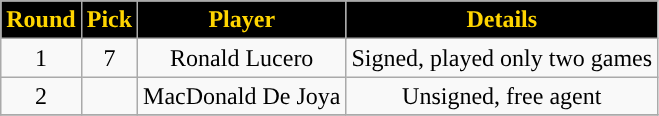<table class="wikitable sortable sortable">
<tr>
<th style="background:#000000; color:#FFD500; ">Round</th>
<th style="background:#000000; color:#FFD500; ">Pick</th>
<th style="background:#000000; color:#FFD500; ">Player</th>
<th style="background:#000000; color:#FFD500; ">Details</th>
</tr>
<tr style="text-align: center">
<td>1</td>
<td>7</td>
<td>Ronald Lucero</td>
<td>Signed, played only two games</td>
</tr>
<tr style="text-align: center">
<td>2</td>
<td></td>
<td>MacDonald De Joya</td>
<td>Unsigned, free agent</td>
</tr>
<tr>
</tr>
</table>
